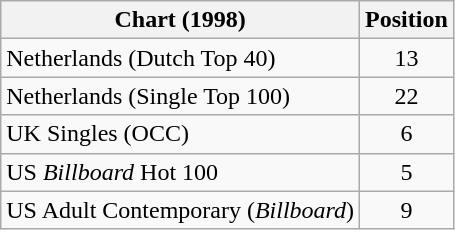<table class="wikitable sortable">
<tr>
<th>Chart (1998)</th>
<th>Position</th>
</tr>
<tr>
<td>Netherlands (Dutch Top 40)</td>
<td style="text-align:center;">13</td>
</tr>
<tr>
<td>Netherlands (Single Top 100)</td>
<td style="text-align:center;">22</td>
</tr>
<tr>
<td>UK Singles (OCC)</td>
<td style="text-align:center;">6</td>
</tr>
<tr>
<td>US <em>Billboard</em> Hot 100</td>
<td style="text-align:center;">5</td>
</tr>
<tr>
<td>US Adult Contemporary (<em>Billboard</em>)</td>
<td style="text-align:center;">9</td>
</tr>
</table>
